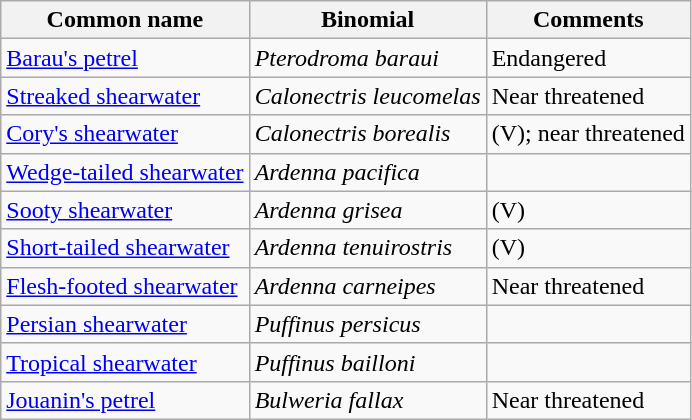<table class="wikitable">
<tr>
<th>Common name</th>
<th>Binomial</th>
<th>Comments</th>
</tr>
<tr>
<td><a href='#'>Barau's petrel</a></td>
<td><em>Pterodroma baraui</em></td>
<td>Endangered</td>
</tr>
<tr>
<td><a href='#'>Streaked shearwater</a></td>
<td><em>Calonectris leucomelas</em></td>
<td>Near threatened</td>
</tr>
<tr>
<td><a href='#'>Cory's shearwater</a></td>
<td><em>Calonectris borealis</em></td>
<td>(V); near threatened</td>
</tr>
<tr>
<td><a href='#'>Wedge-tailed shearwater</a></td>
<td><em>Ardenna pacifica</em></td>
</tr>
<tr>
<td><a href='#'>Sooty shearwater</a></td>
<td><em>Ardenna grisea</em></td>
<td>(V)</td>
</tr>
<tr>
<td><a href='#'>Short-tailed shearwater</a></td>
<td><em>Ardenna tenuirostris</em></td>
<td>(V)</td>
</tr>
<tr>
<td><a href='#'>Flesh-footed shearwater</a></td>
<td><em>Ardenna carneipes</em></td>
<td>Near threatened</td>
</tr>
<tr>
<td><a href='#'>Persian shearwater</a></td>
<td><em>Puffinus persicus</em></td>
<td></td>
</tr>
<tr>
<td><a href='#'>Tropical shearwater</a></td>
<td><em>Puffinus bailloni</em></td>
<td></td>
</tr>
<tr>
<td><a href='#'>Jouanin's petrel</a></td>
<td><em>Bulweria fallax</em></td>
<td>Near threatened</td>
</tr>
</table>
